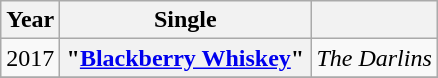<table class="wikitable plainrowheaders">
<tr>
<th>Year</th>
<th style="width:10em;">Single</th>
<th></th>
</tr>
<tr>
<td>2017</td>
<th scope="row">"<a href='#'>Blackberry Whiskey</a>"</th>
<td><em>The Darlins</em></td>
</tr>
<tr>
</tr>
</table>
